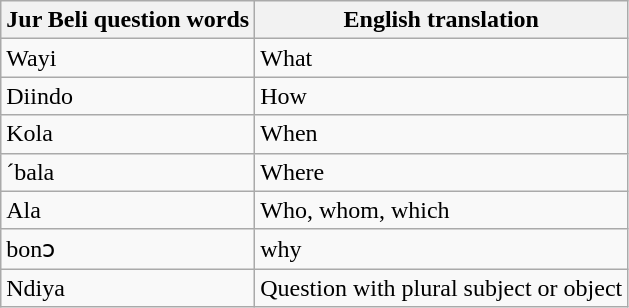<table class="wikitable">
<tr>
<th>Jur Beli  question words</th>
<th>English  translation</th>
</tr>
<tr>
<td>Wayi</td>
<td>What</td>
</tr>
<tr>
<td>Diindo</td>
<td>How</td>
</tr>
<tr>
<td>Kola</td>
<td>When</td>
</tr>
<tr>
<td>´bala</td>
<td>Where</td>
</tr>
<tr>
<td>Ala</td>
<td>Who,  whom, which</td>
</tr>
<tr>
<td>bonɔ</td>
<td>why</td>
</tr>
<tr>
<td>Ndiya</td>
<td>Question  with plural subject or object</td>
</tr>
</table>
